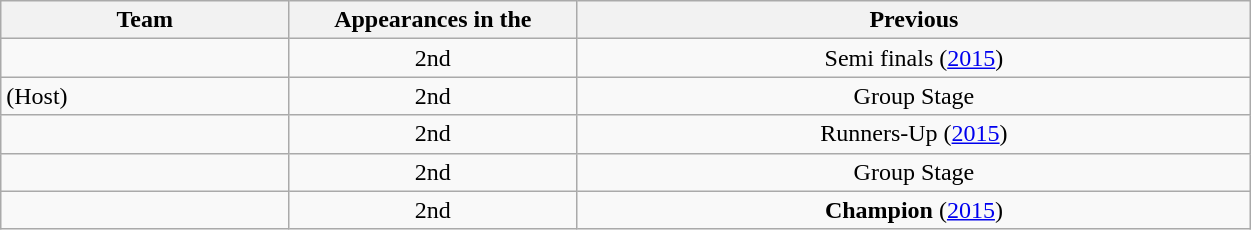<table class="wikitable">
<tr>
<th style="width:16.67%;">Team</th>
<th style="width:16.67%;">Appearances in the <br> </th>
<th width=39%>Previous </th>
</tr>
<tr>
<td align="left"></td>
<td align=center>2nd</td>
<td align=center>Semi finals (<a href='#'>2015</a>)</td>
</tr>
<tr>
<td align="left"> (Host)</td>
<td align=center>2nd</td>
<td align=center>Group Stage</td>
</tr>
<tr>
<td align="left"></td>
<td align=center>2nd</td>
<td align=center>Runners-Up (<a href='#'>2015</a>)</td>
</tr>
<tr>
<td align="left"></td>
<td align=center>2nd</td>
<td align=center>Group Stage</td>
</tr>
<tr>
<td align="left"></td>
<td align=center>2nd</td>
<td align=center><strong>Champion</strong> (<a href='#'>2015</a>)</td>
</tr>
</table>
